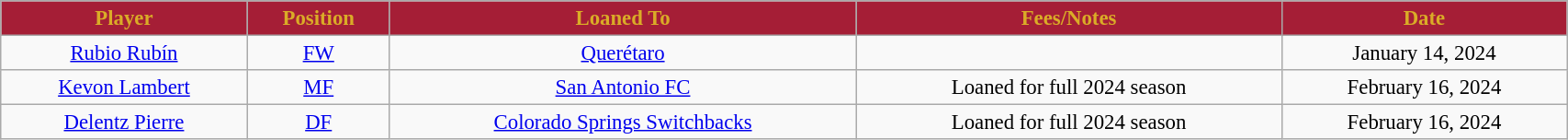<table class="wikitable sortable" style="width:90%; text-align:center; font-size:95%;">
<tr>
<th style="background:#A51E36; color:#DAAC27; text-align:center;"><strong>Player </strong></th>
<th style="background:#A51E36; color:#DAAC27; text-align:center;"><strong>Position </strong></th>
<th style="background:#A51E36; color:#DAAC27; text-align:center;"><strong>Loaned To</strong></th>
<th style="background:#A51E36; color:#DAAC27; text-align:center;"><strong>Fees/Notes </strong></th>
<th style="background:#A51E36; color:#DAAC27; text-align:center;"><strong>Date</strong></th>
</tr>
<tr>
<td> <a href='#'>Rubio Rubín</a></td>
<td><a href='#'>FW</a></td>
<td> <a href='#'>Querétaro</a></td>
<td></td>
<td>January 14, 2024</td>
</tr>
<tr>
<td> <a href='#'>Kevon Lambert</a></td>
<td><a href='#'>MF</a></td>
<td> <a href='#'>San Antonio FC</a></td>
<td>Loaned for full 2024 season</td>
<td>February 16, 2024</td>
</tr>
<tr>
<td> <a href='#'>Delentz Pierre</a></td>
<td><a href='#'>DF</a></td>
<td> <a href='#'>Colorado Springs Switchbacks</a></td>
<td>Loaned for full 2024 season</td>
<td>February 16, 2024</td>
</tr>
</table>
